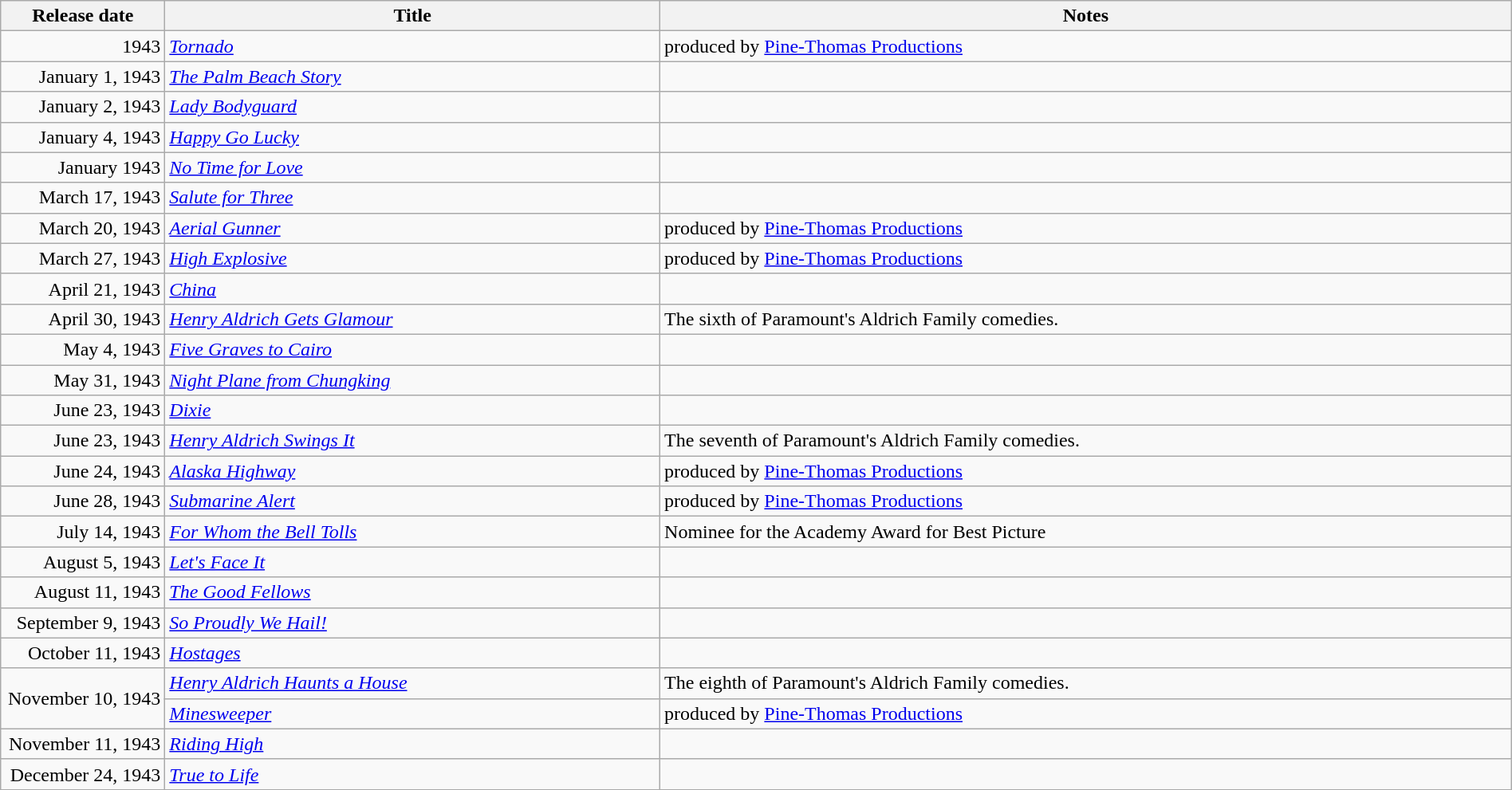<table class="wikitable sortable" style="width:100%;">
<tr>
<th scope="col" style="width:130px;">Release date</th>
<th>Title</th>
<th>Notes</th>
</tr>
<tr>
<td style="text-align:right;">1943</td>
<td><em><a href='#'>Tornado</a></em></td>
<td>produced by <a href='#'>Pine-Thomas Productions</a></td>
</tr>
<tr>
<td style="text-align:right;">January 1, 1943</td>
<td><em><a href='#'>The Palm Beach Story</a></em></td>
<td></td>
</tr>
<tr>
<td style="text-align:right;">January 2, 1943</td>
<td><em><a href='#'>Lady Bodyguard</a></em></td>
<td></td>
</tr>
<tr>
<td style="text-align:right;">January 4, 1943</td>
<td><em><a href='#'>Happy Go Lucky</a></em></td>
<td></td>
</tr>
<tr>
<td style="text-align:right;">January 1943</td>
<td><em><a href='#'>No Time for Love</a></em></td>
<td></td>
</tr>
<tr>
<td style="text-align:right;">March 17, 1943</td>
<td><em><a href='#'>Salute for Three</a></em></td>
<td></td>
</tr>
<tr>
<td style="text-align:right;">March 20, 1943</td>
<td><em><a href='#'>Aerial Gunner</a></em></td>
<td>produced by <a href='#'>Pine-Thomas Productions</a></td>
</tr>
<tr>
<td style="text-align:right;">March 27, 1943</td>
<td><em><a href='#'>High Explosive</a></em></td>
<td>produced by <a href='#'>Pine-Thomas Productions</a></td>
</tr>
<tr>
<td style="text-align:right;">April 21, 1943</td>
<td><em><a href='#'>China</a></em></td>
<td></td>
</tr>
<tr>
<td style="text-align:right;">April 30, 1943</td>
<td><em><a href='#'>Henry Aldrich Gets Glamour</a></em></td>
<td>The sixth of Paramount's Aldrich Family comedies.</td>
</tr>
<tr>
<td style="text-align:right;">May 4, 1943</td>
<td><em><a href='#'>Five Graves to Cairo</a></em></td>
<td></td>
</tr>
<tr>
<td style="text-align:right;">May 31, 1943</td>
<td><em><a href='#'>Night Plane from Chungking</a></em></td>
<td></td>
</tr>
<tr>
<td style="text-align:right;">June 23, 1943</td>
<td><em><a href='#'>Dixie</a></em></td>
<td></td>
</tr>
<tr>
<td style="text-align:right;">June 23, 1943</td>
<td><em><a href='#'>Henry Aldrich Swings It</a></em></td>
<td>The seventh of Paramount's Aldrich Family comedies.</td>
</tr>
<tr>
<td style="text-align:right;">June 24, 1943</td>
<td><em><a href='#'>Alaska Highway</a></em></td>
<td>produced by <a href='#'>Pine-Thomas Productions</a></td>
</tr>
<tr>
<td style="text-align:right;">June 28, 1943</td>
<td><em><a href='#'>Submarine Alert</a></em></td>
<td>produced by <a href='#'>Pine-Thomas Productions</a></td>
</tr>
<tr>
<td style="text-align:right;">July 14, 1943</td>
<td><em><a href='#'>For Whom the Bell Tolls</a></em></td>
<td>Nominee for the Academy Award for Best Picture</td>
</tr>
<tr>
<td style="text-align:right;">August 5, 1943</td>
<td><em><a href='#'>Let's Face It</a></em></td>
<td></td>
</tr>
<tr>
<td style="text-align:right;">August 11, 1943</td>
<td><em><a href='#'>The Good Fellows</a></em></td>
<td></td>
</tr>
<tr>
<td style="text-align:right;">September 9, 1943</td>
<td><em><a href='#'>So Proudly We Hail!</a></em></td>
<td></td>
</tr>
<tr>
<td style="text-align:right;">October 11, 1943</td>
<td><em><a href='#'>Hostages</a></em></td>
<td></td>
</tr>
<tr>
<td style="text-align:right;" rowspan="2">November 10, 1943</td>
<td><em><a href='#'>Henry Aldrich Haunts a House</a></em></td>
<td>The eighth of Paramount's Aldrich Family comedies.</td>
</tr>
<tr>
<td><em><a href='#'>Minesweeper</a></em></td>
<td>produced by <a href='#'>Pine-Thomas Productions</a></td>
</tr>
<tr>
<td style="text-align:right;">November 11, 1943</td>
<td><em><a href='#'>Riding High</a></em></td>
<td></td>
</tr>
<tr>
<td style="text-align:right;">December 24, 1943</td>
<td><em><a href='#'>True to Life</a></em></td>
<td></td>
</tr>
<tr>
</tr>
</table>
